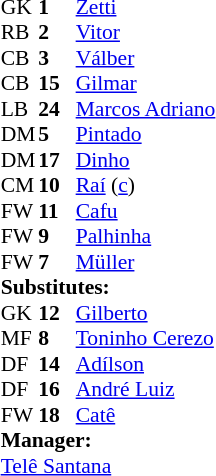<table cellspacing="0" cellpadding="0" style="font-size:90%; margin:0.2em auto;">
<tr>
<th width="25"></th>
<th width="25"></th>
</tr>
<tr>
<td>GK</td>
<td><strong>1</strong></td>
<td> <a href='#'>Zetti</a></td>
</tr>
<tr>
<td>RB</td>
<td><strong>2</strong></td>
<td> <a href='#'>Vitor</a></td>
<td></td>
<td></td>
</tr>
<tr>
<td>CB</td>
<td><strong>3</strong></td>
<td> <a href='#'>Válber</a></td>
</tr>
<tr>
<td>CB</td>
<td><strong>15</strong></td>
<td> <a href='#'>Gilmar</a></td>
<td></td>
</tr>
<tr>
<td>LB</td>
<td><strong>24</strong></td>
<td> <a href='#'>Marcos Adriano</a></td>
</tr>
<tr>
<td>DM</td>
<td><strong>5</strong></td>
<td> <a href='#'>Pintado</a></td>
</tr>
<tr>
<td>DM</td>
<td><strong>17</strong></td>
<td> <a href='#'>Dinho</a></td>
</tr>
<tr>
<td>CM</td>
<td><strong>10</strong></td>
<td> <a href='#'>Raí</a> (<a href='#'>c</a>)</td>
</tr>
<tr>
<td>FW</td>
<td><strong>11</strong></td>
<td> <a href='#'>Cafu</a></td>
</tr>
<tr>
<td>FW</td>
<td><strong>9</strong></td>
<td> <a href='#'>Palhinha</a></td>
</tr>
<tr>
<td>FW</td>
<td><strong>7</strong></td>
<td>  <a href='#'>Müller</a></td>
</tr>
<tr>
<td colspan=3><strong>Substitutes:</strong></td>
</tr>
<tr>
<td>GK</td>
<td><strong>12</strong></td>
<td> <a href='#'>Gilberto</a></td>
</tr>
<tr>
<td>MF</td>
<td><strong>8</strong></td>
<td> <a href='#'>Toninho Cerezo</a></td>
<td></td>
<td> </td>
</tr>
<tr>
<td>DF</td>
<td><strong>14</strong></td>
<td> <a href='#'>Adílson</a></td>
</tr>
<tr>
<td>DF</td>
<td><strong>16</strong></td>
<td> <a href='#'>André Luiz</a></td>
</tr>
<tr>
<td>FW</td>
<td><strong>18</strong></td>
<td> <a href='#'>Catê</a></td>
</tr>
<tr>
<td colspan=3><strong>Manager:</strong></td>
</tr>
<tr>
<td colspan=4> <a href='#'>Telê Santana</a></td>
</tr>
</table>
